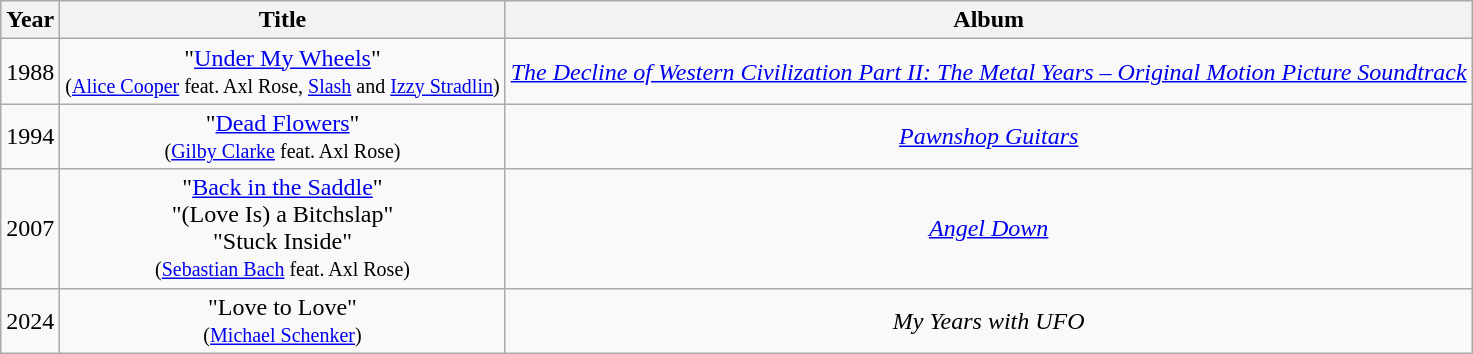<table class="wikitable" style=text-align:center;>
<tr>
<th rowspan="1">Year</th>
<th rowspan="1">Title</th>
<th rowspan="1">Album</th>
</tr>
<tr>
<td>1988</td>
<td>"<a href='#'>Under My Wheels</a>"<br><small>(<a href='#'>Alice Cooper</a> feat. Axl Rose, <a href='#'>Slash</a> and <a href='#'>Izzy Stradlin</a>)</small></td>
<td rowspan="1"><em><a href='#'>The Decline of Western Civilization Part II: The Metal Years – Original Motion Picture Soundtrack</a></em></td>
</tr>
<tr>
<td>1994</td>
<td>"<a href='#'>Dead Flowers</a>"<br><small>(<a href='#'>Gilby Clarke</a> feat. Axl Rose)</small></td>
<td><em><a href='#'>Pawnshop Guitars</a></em></td>
</tr>
<tr>
<td>2007</td>
<td>"<a href='#'>Back in the Saddle</a>"<br>"(Love Is) a Bitchslap"<br>"Stuck Inside"<br><small>(<a href='#'>Sebastian Bach</a> feat. Axl Rose)</small></td>
<td><em><a href='#'>Angel Down</a></em></td>
</tr>
<tr>
<td>2024</td>
<td>"Love to Love"<br><small>(<a href='#'>Michael Schenker</a>)</small></td>
<td><em>My Years with UFO</em></td>
</tr>
</table>
